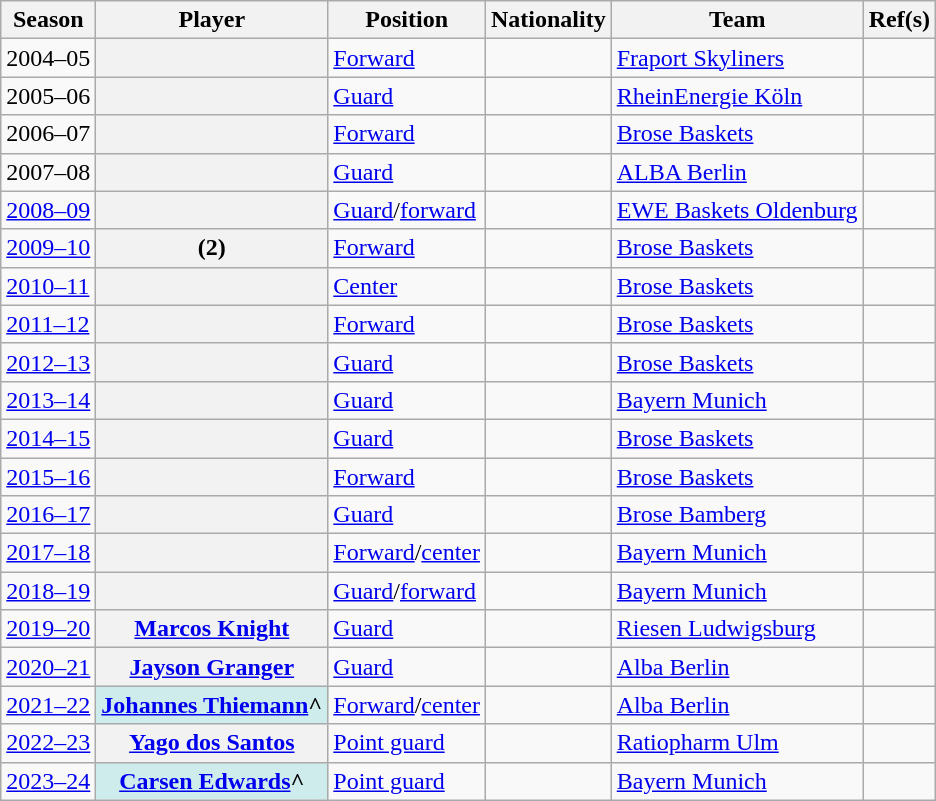<table class="wikitable plainrowheaders sortable" summary="Season (sortable), Player (sortable), Position (sortable), Team (sortable), and References">
<tr>
<th scope="col">Season</th>
<th scope="col">Player</th>
<th scope="col">Position</th>
<th scope="col">Nationality</th>
<th scope="col">Team</th>
<th scope="col" class="unsortable">Ref(s)</th>
</tr>
<tr>
<td>2004–05</td>
<th scope="row"></th>
<td><a href='#'>Forward</a></td>
<td></td>
<td><a href='#'>Fraport Skyliners</a></td>
<td style="text-align: center"></td>
</tr>
<tr>
<td>2005–06</td>
<th scope="row"></th>
<td><a href='#'>Guard</a></td>
<td></td>
<td><a href='#'>RheinEnergie Köln</a></td>
<td style="text-align: center"></td>
</tr>
<tr>
<td>2006–07</td>
<th scope="row"></th>
<td><a href='#'>Forward</a></td>
<td></td>
<td><a href='#'>Brose Baskets</a></td>
<td style="text-align: center"></td>
</tr>
<tr>
<td>2007–08</td>
<th scope="row"></th>
<td><a href='#'>Guard</a></td>
<td></td>
<td><a href='#'>ALBA Berlin</a></td>
<td style="text-align: center"></td>
</tr>
<tr>
<td><a href='#'>2008–09</a></td>
<th scope="row"></th>
<td><a href='#'>Guard</a>/<a href='#'>forward</a></td>
<td></td>
<td><a href='#'>EWE Baskets Oldenburg</a></td>
<td style="text-align: center"></td>
</tr>
<tr>
<td><a href='#'>2009–10</a></td>
<th scope="row"> (2)</th>
<td><a href='#'>Forward</a></td>
<td></td>
<td><a href='#'>Brose Baskets</a></td>
<td style="text-align: center"></td>
</tr>
<tr>
<td><a href='#'>2010–11</a></td>
<th scope="row"></th>
<td><a href='#'>Center</a></td>
<td></td>
<td><a href='#'>Brose Baskets</a></td>
<td style="text-align: center"></td>
</tr>
<tr>
<td><a href='#'>2011–12</a></td>
<th scope="row"></th>
<td><a href='#'>Forward</a></td>
<td></td>
<td><a href='#'>Brose Baskets</a></td>
<td style="text-align: center"></td>
</tr>
<tr>
<td><a href='#'>2012–13</a></td>
<th scope="row"></th>
<td><a href='#'>Guard</a></td>
<td></td>
<td><a href='#'>Brose Baskets</a></td>
<td style="text-align: center"></td>
</tr>
<tr>
<td><a href='#'>2013–14</a></td>
<th scope="row"></th>
<td><a href='#'>Guard</a></td>
<td></td>
<td><a href='#'>Bayern Munich</a></td>
<td style="text-align: center"></td>
</tr>
<tr>
<td><a href='#'>2014–15</a></td>
<th scope="row"></th>
<td><a href='#'>Guard</a></td>
<td></td>
<td><a href='#'>Brose Baskets</a></td>
<td style="text-align: center"></td>
</tr>
<tr>
<td><a href='#'>2015–16</a></td>
<th scope="row"></th>
<td><a href='#'>Forward</a></td>
<td></td>
<td><a href='#'>Brose Baskets</a></td>
<td style="text-align: center"></td>
</tr>
<tr>
<td><a href='#'>2016–17</a></td>
<th scope="row"></th>
<td><a href='#'>Guard</a></td>
<td></td>
<td><a href='#'>Brose Bamberg</a></td>
<td style="text-align: center"></td>
</tr>
<tr>
<td><a href='#'>2017–18</a></td>
<th scope="row"></th>
<td><a href='#'>Forward</a>/<a href='#'>center</a></td>
<td></td>
<td><a href='#'>Bayern Munich</a></td>
<td style="text-align: center"></td>
</tr>
<tr>
<td><a href='#'>2018–19</a></td>
<th scope="row"></th>
<td><a href='#'>Guard</a>/<a href='#'>forward</a></td>
<td></td>
<td><a href='#'>Bayern Munich</a></td>
<td style="text-align: center"></td>
</tr>
<tr>
<td><a href='#'>2019–20</a></td>
<th scope="row"><a href='#'>Marcos Knight</a></th>
<td><a href='#'>Guard</a></td>
<td></td>
<td><a href='#'>Riesen Ludwigsburg</a></td>
<td style="text-align: center"></td>
</tr>
<tr>
<td><a href='#'>2020–21</a></td>
<th scope="row"><a href='#'>Jayson Granger</a></th>
<td><a href='#'>Guard</a></td>
<td></td>
<td><a href='#'>Alba Berlin</a></td>
<td style="text-align: center"></td>
</tr>
<tr>
<td><a href='#'>2021–22</a></td>
<th scope="row" style="background-color:#CFECEC;"><a href='#'>Johannes Thiemann</a>^</th>
<td><a href='#'>Forward</a>/<a href='#'>center</a></td>
<td></td>
<td><a href='#'>Alba Berlin</a></td>
<td style="text-align: center"></td>
</tr>
<tr>
<td><a href='#'>2022–23</a></td>
<th scope="row"><a href='#'>Yago dos Santos</a></th>
<td><a href='#'>Point guard</a></td>
<td></td>
<td><a href='#'>Ratiopharm Ulm</a></td>
<td style="text-align: center"></td>
</tr>
<tr>
<td><a href='#'>2023–24</a></td>
<th scope="row" style="background-color:#CFECEC;"><a href='#'>Carsen Edwards</a>^</th>
<td><a href='#'>Point guard</a></td>
<td></td>
<td><a href='#'>Bayern Munich</a></td>
<td style="text-align: center"></td>
</tr>
</table>
